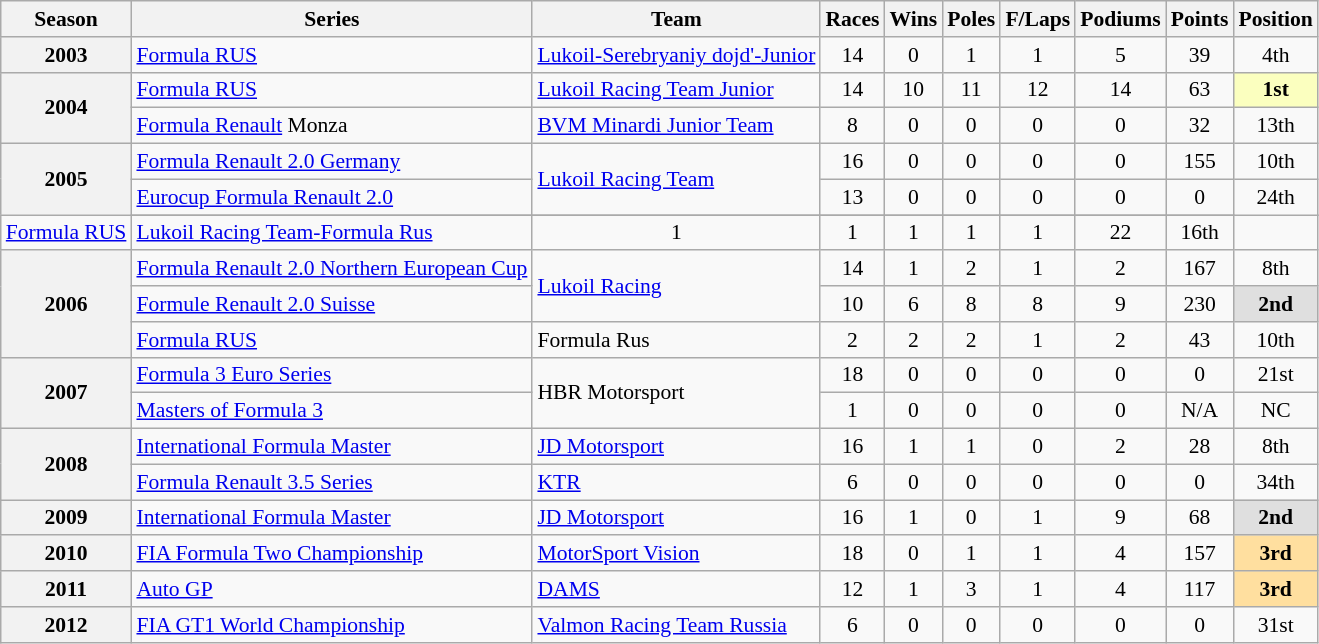<table class="wikitable" style="font-size: 90%; text-align:center">
<tr>
<th>Season</th>
<th>Series</th>
<th>Team</th>
<th>Races</th>
<th>Wins</th>
<th>Poles</th>
<th>F/Laps</th>
<th>Podiums</th>
<th>Points</th>
<th>Position</th>
</tr>
<tr>
<th>2003</th>
<td align=left><a href='#'>Formula RUS</a></td>
<td align=left><a href='#'>Lukoil-Serebryaniy dojd'-Junior</a></td>
<td>14</td>
<td>0</td>
<td>1</td>
<td>1</td>
<td>5</td>
<td>39</td>
<td>4th</td>
</tr>
<tr>
<th rowspan=2>2004</th>
<td align=left><a href='#'>Formula RUS</a></td>
<td align=left><a href='#'>Lukoil Racing Team Junior</a></td>
<td>14</td>
<td>10</td>
<td>11</td>
<td>12</td>
<td>14</td>
<td>63</td>
<td style="background:#FBFFBF;"><strong>1st</strong></td>
</tr>
<tr>
<td align=left><a href='#'>Formula Renault</a> Monza</td>
<td align=left><a href='#'>BVM Minardi Junior Team</a></td>
<td>8</td>
<td>0</td>
<td>0</td>
<td>0</td>
<td>0</td>
<td>32</td>
<td>13th</td>
</tr>
<tr>
<th rowspan=3>2005</th>
<td align=left><a href='#'>Formula Renault 2.0 Germany</a></td>
<td align=left rowspan=2><a href='#'>Lukoil Racing Team</a></td>
<td>16</td>
<td>0</td>
<td>0</td>
<td>0</td>
<td>0</td>
<td>155</td>
<td>10th</td>
</tr>
<tr>
<td align=left><a href='#'>Eurocup Formula Renault 2.0</a></td>
<td>13</td>
<td>0</td>
<td>0</td>
<td>0</td>
<td>0</td>
<td>0</td>
<td>24th</td>
</tr>
<tr>
</tr>
<tr>
<td align=left><a href='#'>Formula RUS</a></td>
<td align=left><a href='#'>Lukoil Racing Team-Formula Rus</a></td>
<td>1</td>
<td>1</td>
<td>1</td>
<td>1</td>
<td>1</td>
<td>22</td>
<td>16th</td>
</tr>
<tr>
<th rowspan=3>2006</th>
<td align=left><a href='#'>Formula Renault 2.0 Northern European Cup</a></td>
<td align=left rowspan=2><a href='#'>Lukoil Racing</a></td>
<td>14</td>
<td>1</td>
<td>2</td>
<td>1</td>
<td>2</td>
<td>167</td>
<td>8th</td>
</tr>
<tr>
<td align=left><a href='#'>Formule Renault 2.0 Suisse</a></td>
<td>10</td>
<td>6</td>
<td>8</td>
<td>8</td>
<td>9</td>
<td>230</td>
<td style="background:#DFDFDF;"><strong>2nd</strong></td>
</tr>
<tr>
<td align=left><a href='#'>Formula RUS</a></td>
<td align=left>Formula Rus</td>
<td>2</td>
<td>2</td>
<td>2</td>
<td>1</td>
<td>2</td>
<td>43</td>
<td>10th</td>
</tr>
<tr>
<th rowspan=2>2007</th>
<td align=left><a href='#'>Formula 3 Euro Series</a></td>
<td align=left rowspan=2>HBR Motorsport</td>
<td>18</td>
<td>0</td>
<td>0</td>
<td>0</td>
<td>0</td>
<td>0</td>
<td>21st</td>
</tr>
<tr>
<td align=left><a href='#'>Masters of Formula 3</a></td>
<td>1</td>
<td>0</td>
<td>0</td>
<td>0</td>
<td>0</td>
<td>N/A</td>
<td>NC</td>
</tr>
<tr>
<th rowspan=2>2008</th>
<td align=left><a href='#'>International Formula Master</a></td>
<td align=left><a href='#'>JD Motorsport</a></td>
<td>16</td>
<td>1</td>
<td>1</td>
<td>0</td>
<td>2</td>
<td>28</td>
<td>8th</td>
</tr>
<tr>
<td align=left><a href='#'>Formula Renault 3.5 Series</a></td>
<td align=left><a href='#'>KTR</a></td>
<td>6</td>
<td>0</td>
<td>0</td>
<td>0</td>
<td>0</td>
<td>0</td>
<td>34th</td>
</tr>
<tr>
<th>2009</th>
<td align=left><a href='#'>International Formula Master</a></td>
<td align=left><a href='#'>JD Motorsport</a></td>
<td>16</td>
<td>1</td>
<td>0</td>
<td>1</td>
<td>9</td>
<td>68</td>
<td style="background:#DFDFDF;"><strong>2nd</strong></td>
</tr>
<tr>
<th>2010</th>
<td align=left><a href='#'>FIA Formula Two Championship</a></td>
<td align=left><a href='#'>MotorSport Vision</a></td>
<td>18</td>
<td>0</td>
<td>1</td>
<td>1</td>
<td>4</td>
<td>157</td>
<td style="background:#FFDF9F;"><strong>3rd</strong></td>
</tr>
<tr>
<th>2011</th>
<td align=left><a href='#'>Auto GP</a></td>
<td align=left><a href='#'>DAMS</a></td>
<td>12</td>
<td>1</td>
<td>3</td>
<td>1</td>
<td>4</td>
<td>117</td>
<td style="background:#FFDF9F;"><strong>3rd</strong></td>
</tr>
<tr>
<th>2012</th>
<td align=left><a href='#'>FIA GT1 World Championship</a></td>
<td align=left><a href='#'>Valmon Racing Team Russia</a></td>
<td>6</td>
<td>0</td>
<td>0</td>
<td>0</td>
<td>0</td>
<td>0</td>
<td>31st</td>
</tr>
</table>
